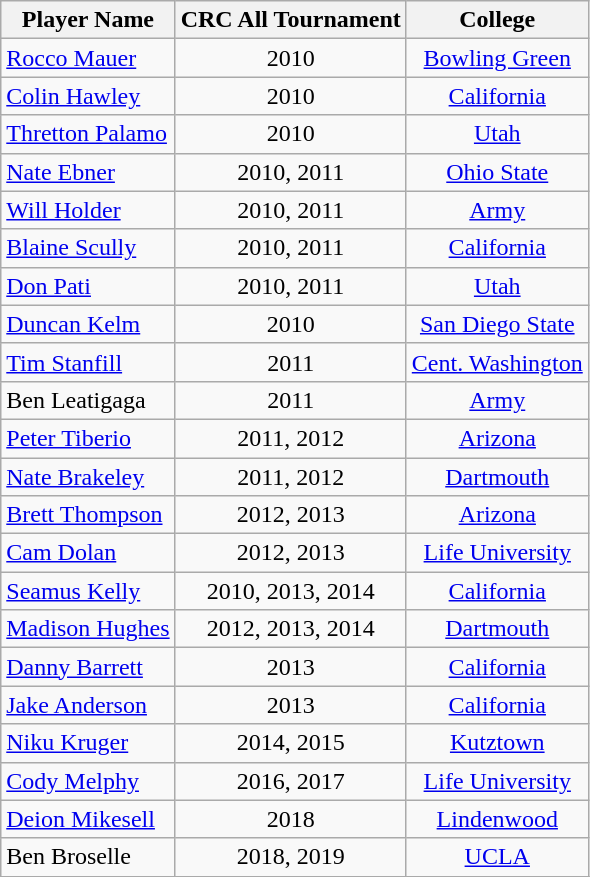<table class="wikitable sortable">
<tr>
<th>Player Name</th>
<th>CRC All Tournament</th>
<th>College</th>
</tr>
<tr>
<td><a href='#'>Rocco Mauer</a></td>
<td align=center>2010</td>
<td align=center><a href='#'>Bowling Green</a></td>
</tr>
<tr>
<td><a href='#'>Colin Hawley</a></td>
<td align=center>2010</td>
<td align=center><a href='#'>California</a></td>
</tr>
<tr>
<td><a href='#'>Thretton Palamo</a></td>
<td align=center>2010</td>
<td align=center><a href='#'>Utah</a></td>
</tr>
<tr>
<td><a href='#'>Nate Ebner</a></td>
<td align=center>2010, 2011</td>
<td align=center><a href='#'>Ohio State</a></td>
</tr>
<tr>
<td><a href='#'>Will Holder</a></td>
<td align=center>2010, 2011</td>
<td align=center><a href='#'>Army</a></td>
</tr>
<tr>
<td><a href='#'>Blaine Scully</a></td>
<td align=center>2010, 2011</td>
<td align=center><a href='#'>California</a></td>
</tr>
<tr>
<td><a href='#'>Don Pati</a></td>
<td align=center>2010, 2011</td>
<td align=center><a href='#'>Utah</a></td>
</tr>
<tr>
<td><a href='#'>Duncan Kelm</a></td>
<td align=center>2010</td>
<td align=center><a href='#'>San Diego State</a></td>
</tr>
<tr>
<td><a href='#'>Tim Stanfill</a></td>
<td align=center>2011</td>
<td align=center><a href='#'>Cent. Washington</a></td>
</tr>
<tr>
<td>Ben Leatigaga</td>
<td align=center>2011</td>
<td align=center><a href='#'>Army</a></td>
</tr>
<tr>
<td><a href='#'>Peter Tiberio</a></td>
<td align=center>2011, 2012</td>
<td align=center><a href='#'>Arizona</a></td>
</tr>
<tr>
<td><a href='#'>Nate Brakeley</a></td>
<td align=center>2011, 2012</td>
<td align=center><a href='#'>Dartmouth</a></td>
</tr>
<tr>
<td><a href='#'>Brett Thompson</a></td>
<td align=center>2012, 2013</td>
<td align=center><a href='#'>Arizona</a></td>
</tr>
<tr>
<td><a href='#'>Cam Dolan</a></td>
<td align=center>2012, 2013</td>
<td align=center><a href='#'>Life University</a></td>
</tr>
<tr>
<td><a href='#'>Seamus Kelly</a></td>
<td align=center>2010, 2013, 2014</td>
<td align=center><a href='#'>California</a></td>
</tr>
<tr>
<td><a href='#'>Madison Hughes</a></td>
<td align=center>2012, 2013, 2014</td>
<td align=center><a href='#'>Dartmouth</a></td>
</tr>
<tr>
<td><a href='#'>Danny Barrett</a></td>
<td align=center>2013</td>
<td align=center><a href='#'>California</a></td>
</tr>
<tr>
<td><a href='#'>Jake Anderson</a></td>
<td align=center>2013</td>
<td align=center><a href='#'>California</a></td>
</tr>
<tr>
<td><a href='#'>Niku Kruger</a></td>
<td align=center>2014, 2015</td>
<td align=center><a href='#'>Kutztown</a></td>
</tr>
<tr>
<td><a href='#'>Cody Melphy</a></td>
<td align=center>2016, 2017</td>
<td align=center><a href='#'>Life University</a></td>
</tr>
<tr>
<td><a href='#'>Deion Mikesell</a></td>
<td align=center>2018</td>
<td align=center><a href='#'>Lindenwood</a></td>
</tr>
<tr>
<td>Ben Broselle</td>
<td align=center>2018, 2019</td>
<td align=center><a href='#'>UCLA</a></td>
</tr>
<tr>
</tr>
</table>
